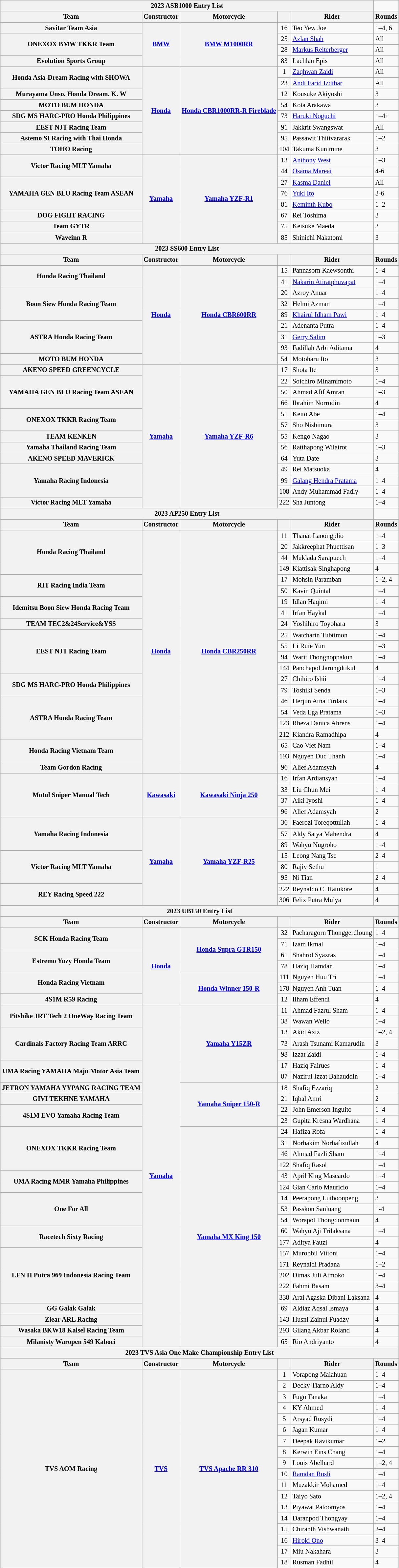<table class="wikitable" style="font-size: 85%;">
<tr>
<th colspan=5>2023 ASB1000 Entry List</th>
</tr>
<tr>
<th>Team</th>
<th>Constructor</th>
<th>Motorcycle</th>
<th></th>
<th>Rider</th>
<th>Rounds</th>
</tr>
<tr>
<th rowspan=1>Savitar Team Asia </th>
<th rowspan=4><a href='#'>BMW</a></th>
<th rowspan=4><a href='#'>BMW M1000RR</a></th>
<td align=center>16</td>
<td> Teo Yew Joe</td>
<td>1–4, 6</td>
</tr>
<tr>
<th rowspan=2>ONEXOX BMW TKKR Team </th>
<td align=center>25</td>
<td> <a href='#'> Azlan Shah</a></td>
<td>All</td>
</tr>
<tr>
<td align=center>28</td>
<td> <a href='#'>Markus Reiterberger</a></td>
<td>All</td>
</tr>
<tr>
<th rowspan=1>Evolution Sports Group </th>
<td align=center>83</td>
<td> Lachlan Epis</td>
<td>All</td>
</tr>
<tr>
<th rowspan=2>Honda Asia-Dream Racing with SHOWA </th>
<th rowspan=8><a href='#'>Honda</a></th>
<th rowspan=8><a href='#'>Honda CBR1000RR-R Fireblade</a></th>
<td align=center>1</td>
<td> <a href='#'>Zaqhwan Zaidi</a></td>
<td>All</td>
</tr>
<tr>
<td align=center>23</td>
<td> <a href='#'>Andi Farid Izdihar</a></td>
<td>All</td>
</tr>
<tr>
<th rowspan=1>Murayama Unso. Honda Dream. K. W </th>
<td align=center>12</td>
<td> Kousuke Akiyoshi</td>
<td>3</td>
</tr>
<tr>
<th rowspan=1>MOTO BUM HONDA </th>
<td align=center>54</td>
<td> Kota Arakawa</td>
<td>3</td>
</tr>
<tr>
<th rowspan=1>SDG MS HARC-PRO Honda Philippines </th>
<td align=center>73</td>
<td> <a href='#'>Haruki Noguchi</a></td>
<td>1–4†</td>
</tr>
<tr>
<th rowspan=1>EEST NJT Racing Team </th>
<td align=center>91</td>
<td> Jakkrit Swangswat</td>
<td>All</td>
</tr>
<tr>
<th rowspan=1>Astemo SI Racing with Thai Honda </th>
<td align=center>95</td>
<td> Passawit Thitivararak</td>
<td>1–2</td>
</tr>
<tr>
<th rowspan=1>TOHO Racing </th>
<td align=center>104</td>
<td> Takuma Kunimine</td>
<td>3</td>
</tr>
<tr>
<th rowspan=2>Victor Racing MLT Yamaha </th>
<th rowspan=8><a href='#'>Yamaha</a></th>
<th rowspan=8><a href='#'>Yamaha YZF-R1</a></th>
<td align=center>13</td>
<td> <a href='#'>Anthony West</a></td>
<td>1–3</td>
</tr>
<tr>
<td align=center>44</td>
<td> <a href='#'>Osama Mareai</a></td>
<td>4-6</td>
</tr>
<tr>
<th rowspan=3>YAMAHA GEN BLU Racing Team ASEAN </th>
<td align=center>27</td>
<td> <a href='#'>Kasma Daniel</a></td>
<td>All</td>
</tr>
<tr>
<td align=center>76</td>
<td> <a href='#'> Yuki Ito</a></td>
<td>3-6</td>
</tr>
<tr>
<td align=center>81</td>
<td> <a href='#'>Keminth Kubo</a></td>
<td>1–2</td>
</tr>
<tr>
<th rowspan=1>DOG FIGHT RACING </th>
<td align=center>67</td>
<td> Rei Toshima</td>
<td>3</td>
</tr>
<tr>
<th rowspan=1>Team GYTR </th>
<td align=center>75</td>
<td> Keisuke Maeda</td>
<td>3</td>
</tr>
<tr>
<th rowspan=1>Waveinn R </th>
<td align=center>85</td>
<td> Shinichi Nakatomi</td>
<td>3</td>
</tr>
<tr>
<th colspan=5>2023 SS600 Entry List</th>
</tr>
<tr>
<th>Team</th>
<th>Constructor</th>
<th>Motorcycle</th>
<th></th>
<th>Rider</th>
<th>Rounds</th>
</tr>
<tr>
<th rowspan=2>Honda Racing Thailand </th>
<th rowspan=9><a href='#'>Honda</a></th>
<th Rowspan=9><a href='#'>Honda CBR600RR</a></th>
<td align=center>15</td>
<td> Pannasorn Kaewsonthi</td>
<td>1–4</td>
</tr>
<tr>
<td align=center>41</td>
<td> <a href='#'>Nakarin Atiratphuvapat</a></td>
<td>1–4</td>
</tr>
<tr>
<th rowspan=3>Boon Siew Honda Racing Team </th>
<td align=center>20</td>
<td> Azroy Anuar</td>
<td>1–4</td>
</tr>
<tr>
<td align=center>32</td>
<td> Helmi Azman</td>
<td>1–4</td>
</tr>
<tr>
<td align=center>89</td>
<td> <a href='#'>Khairul Idham Pawi</a></td>
<td>1–4</td>
</tr>
<tr>
<th rowspan=3>ASTRA Honda Racing Team </th>
<td align=center>21</td>
<td> Adenanta Putra</td>
<td>1–4</td>
</tr>
<tr>
<td align=center>31</td>
<td> <a href='#'>Gerry Salim</a></td>
<td>1–3</td>
</tr>
<tr>
<td align=center>93</td>
<td> Fadillah Arbi Aditama</td>
<td>4</td>
</tr>
<tr>
<th rowspan=1>MOTO BUM HONDA </th>
<td align=center>54</td>
<td> Motoharu Ito</td>
<td>3</td>
</tr>
<tr>
<th rowspan=1>AKENO SPEED GREENCYCLE </th>
<th rowspan=13><a href='#'>Yamaha</a></th>
<th Rowspan=13><a href='#'>Yamaha YZF-R6</a></th>
<td align=center>17</td>
<td> Shota Ite</td>
<td>3</td>
</tr>
<tr>
<th rowspan=3>YAMAHA GEN BLU Racing Team ASEAN </th>
<td align=center>22</td>
<td> Soichiro Minamimoto</td>
<td>1–4</td>
</tr>
<tr>
<td align=center>50</td>
<td> Ahmad Afif Amran</td>
<td>1–3</td>
</tr>
<tr>
<td align=center>66</td>
<td> Ibrahim Norrodin</td>
<td>4</td>
</tr>
<tr>
<th rowspan=2>ONEXOX TKKR Racing Team </th>
<td align=center>51</td>
<td> Keito Abe</td>
<td>1–4</td>
</tr>
<tr>
<td align=center>57</td>
<td> Sho Nishimura</td>
<td>3</td>
</tr>
<tr>
<th rowspan=1>TEAM KENKEN </th>
<td align=center>55</td>
<td> Kengo Nagao</td>
<td>3</td>
</tr>
<tr>
<th rowspan=1>Yamaha Thailand Racing Team </th>
<td align=center>56</td>
<td> Ratthapong Wilairot</td>
<td>1–3</td>
</tr>
<tr>
<th rowspan=1>AKENO SPEED MAVERICK </th>
<td align=center>64</td>
<td> Yuta Date</td>
<td>3</td>
</tr>
<tr>
<th rowspan=3>Yamaha Racing Indonesia </th>
<td align=center>49</td>
<td> Rei Matsuoka</td>
<td>4</td>
</tr>
<tr>
<td align=center>99</td>
<td> <a href='#'>Galang Hendra Pratama</a></td>
<td>1–4</td>
</tr>
<tr>
<td align=center>108</td>
<td> Andy Muhammad Fadly</td>
<td>1–4</td>
</tr>
<tr>
<th rowspan=1>Victor Racing MLT Yamaha </th>
<td align=center>222</td>
<td> Sha Juntong</td>
<td>1–4</td>
</tr>
<tr>
<th colspan=5>2023 AP250 Entry List</th>
</tr>
<tr>
<th>Team</th>
<th>Constructor</th>
<th>Motorcycle</th>
<th></th>
<th>Rider</th>
<th>Rounds</th>
</tr>
<tr>
<th rowspan=4>Honda Racing Thailand </th>
<th rowspan=22><a href='#'>Honda</a></th>
<th Rowspan=22><a href='#'>Honda CBR250RR</a></th>
<td align=center>11</td>
<td> Thanat Laoongplio</td>
<td>1–4</td>
</tr>
<tr>
<td align=center>20</td>
<td> Jakkreephat Phuettisan</td>
<td>1–3</td>
</tr>
<tr>
<td align=center>44</td>
<td> Muklada Sarapuech</td>
<td>1–4</td>
</tr>
<tr>
<td align=center>149</td>
<td> Kiattisak Singhapong</td>
<td>4</td>
</tr>
<tr>
<th rowspan=2>RIT Racing India Team </th>
<td align=center>17</td>
<td> Mohsin Paramban</td>
<td>1–2, 4</td>
</tr>
<tr>
<td align=center>50</td>
<td> Kavin Quintal</td>
<td>1–4</td>
</tr>
<tr>
<th rowspan=2>Idemitsu Boon Siew Honda Racing Team </th>
<td align=center>19</td>
<td> Idlan Haqimi</td>
<td>1–4</td>
</tr>
<tr>
<td align=center>41</td>
<td> Irfan Haykal</td>
<td>1–4</td>
</tr>
<tr>
<th rowspan=1>TEAM TEC2&24Service&YSS </th>
<td align=center>24</td>
<td> Yoshihiro Toyohara</td>
<td>3</td>
</tr>
<tr>
<th rowspan=4>EEST NJT Racing Team </th>
<td align=center>25</td>
<td> Watcharin Tubtimon</td>
<td>1–4</td>
</tr>
<tr>
<td align=center>55</td>
<td> Li Ruie Yun</td>
<td>1–3</td>
</tr>
<tr>
<td align=center>94</td>
<td> Warit Thongnoppakun</td>
<td>1–4</td>
</tr>
<tr>
<td align=center>144</td>
<td> Panchapol Jarungdtikul</td>
<td>4</td>
</tr>
<tr>
<th rowspan=2>SDG MS HARC-PRO Honda Philippines </th>
<td align=center>27</td>
<td> Chihiro Ishii</td>
<td>1–4</td>
</tr>
<tr>
<td align=center>79</td>
<td> Toshiki Senda</td>
<td>1–3</td>
</tr>
<tr>
<th rowspan=4>ASTRA Honda Racing Team </th>
<td align=center>46</td>
<td> Herjun Atna Firdaus</td>
<td>1–4</td>
</tr>
<tr>
<td align=center>54</td>
<td> Veda Ega Pratama</td>
<td>1–3</td>
</tr>
<tr>
<td align=center>123</td>
<td> Rheza Danica Ahrens</td>
<td>1–4</td>
</tr>
<tr>
<td align=center>212</td>
<td> Kiandra Ramadhipa</td>
<td>4</td>
</tr>
<tr>
<th rowspan=2>Honda Racing Vietnam Team </th>
<td align=center>65</td>
<td> Cao Viet Nam</td>
<td>1–4</td>
</tr>
<tr>
<td align=center>193</td>
<td> Nguyen Duc Thanh</td>
<td>1–4</td>
</tr>
<tr>
<th>Team Gordon Racing </th>
<td align=center>96</td>
<td> Alief Adamsyah</td>
<td>4</td>
</tr>
<tr>
<th rowspan=4>Motul Sniper Manual Tech </th>
<th rowspan=4><a href='#'>Kawasaki</a></th>
<th Rowspan=4><a href='#'>Kawasaki Ninja 250</a></th>
<td align=center>16</td>
<td> Irfan Ardiansyah</td>
<td>1–4</td>
</tr>
<tr>
<td align=center>33</td>
<td> Liu Chun Mei</td>
<td>1–4</td>
</tr>
<tr>
<td align=center>37</td>
<td> Aiki Iyoshi</td>
<td>1–4</td>
</tr>
<tr>
<td align=center>96</td>
<td> Alief Adamsyah</td>
<td>2</td>
</tr>
<tr>
<th rowspan=3>Yamaha Racing Indonesia </th>
<th rowspan=8><a href='#'>Yamaha</a></th>
<th Rowspan=8><a href='#'>Yamaha YZF-R25</a></th>
<td align=center>36</td>
<td> Faerozi Toreqottullah</td>
<td>1–4</td>
</tr>
<tr>
<td align=center>57</td>
<td> Aldy Satya Mahendra</td>
<td>4</td>
</tr>
<tr>
<td align=center>89</td>
<td> Wahyu Nugroho</td>
<td>1–4</td>
</tr>
<tr>
<th rowspan=3>Victor Racing MLT Yamaha </th>
<td align=center>15</td>
<td> Leong Nang Tse</td>
<td>2–4</td>
</tr>
<tr>
<td align=center>80</td>
<td> Rajiv Sethu</td>
<td>1</td>
</tr>
<tr>
<td align=center>95</td>
<td> Ni Tian</td>
<td>2–4</td>
</tr>
<tr>
<th rowspan=2>REY Racing Speed 222 </th>
<td align=center>222</td>
<td> Reynaldo C. Ratukore</td>
<td>4</td>
</tr>
<tr>
<td align=center>306</td>
<td> Felix Putra Mulya</td>
<td>4</td>
</tr>
<tr>
<th colspan=6>2023 UB150 Entry List</th>
</tr>
<tr>
<th>Team</th>
<th>Constructor</th>
<th>Motorcycle</th>
<th></th>
<th>Rider</th>
<th>Rounds</th>
</tr>
<tr>
<th rowspan=2>SCK Honda Racing Team </th>
<th rowspan=7><a href='#'>Honda</a></th>
<th Rowspan=4><a href='#'>Honda Supra GTR150</a></th>
<td align=center>32</td>
<td> Pacharagorn Thonggerdloung</td>
<td>1–4</td>
</tr>
<tr>
<td align=center>71</td>
<td> Izam Ikmal</td>
<td>1–4</td>
</tr>
<tr>
<th rowspan=2>Estremo Yuzy Honda Team </th>
<td align=center>61</td>
<td> Shahrol Syazras</td>
<td>1–4</td>
</tr>
<tr>
<td align=center>78</td>
<td> Haziq Hamdan</td>
<td>1–4</td>
</tr>
<tr>
<th rowspan=2>Honda Racing Vietnam </th>
<th Rowspan=3><a href='#'>Honda Winner 150-R</a></th>
<td align=center>111</td>
<td> Nguyen Huu Tri</td>
<td>1–4</td>
</tr>
<tr>
<td align=center>178</td>
<td> Nguyen Anh Tuan</td>
<td>1–4</td>
</tr>
<tr>
<th>4S1M R59 Racing </th>
<td align=center>12</td>
<td> Ilham Effendi</td>
<td>4</td>
</tr>
<tr>
<th rowspan=2>Pitsbike JRT Tech 2 OneWay Racing Team </th>
<th rowspan=31><a href='#'>Yamaha</a></th>
<th Rowspan=7><a href='#'>Yamaha Y15ZR</a></th>
<td align=center>11</td>
<td> Ahmad Fazrul Sham</td>
<td>1–4</td>
</tr>
<tr>
<td align=center>38</td>
<td> Wawan Wello</td>
<td>1–4</td>
</tr>
<tr>
<th rowspan=3>Cardinals Factory Racing Team ARRC </th>
<td align=center>13</td>
<td> Akid Aziz</td>
<td>1–2, 4</td>
</tr>
<tr>
<td align=center>73</td>
<td> Arash Tsunami Kamarudin</td>
<td>3</td>
</tr>
<tr>
<td align=center>98</td>
<td> Izzat Zaidi</td>
<td>1–4</td>
</tr>
<tr>
<th rowspan=2>UMA Racing YAMAHA Maju Motor Asia Team </th>
<td align=center>17</td>
<td> Haziq Fairues</td>
<td>1–4</td>
</tr>
<tr>
<td align=center>87</td>
<td> Nazirul Izzat Bahauddin</td>
<td>1–4</td>
</tr>
<tr>
<th rowspan=1>JETRON YAMAHA YYPANG RACING TEAM </th>
<th Rowspan=4><a href='#'>Yamaha Sniper 150-R</a></th>
<td align=center>18</td>
<td> Shafiq Ezzariq</td>
<td>2</td>
</tr>
<tr>
<th rowspan=1>GIVI TEKHNE YAMAHA </th>
<td align=center>21</td>
<td> Iqbal Amri</td>
<td>2</td>
</tr>
<tr>
<th rowspan=2>4S1M EVO Yamaha Racing Team </th>
<td align=center>22</td>
<td> John Emerson Inguito</td>
<td>1–4</td>
</tr>
<tr>
<td align=center>23</td>
<td> Gupita Kresna Wardhana</td>
<td>1–4</td>
</tr>
<tr>
<th rowspan=4>ONEXOX TKKR Racing Team </th>
<th Rowspan=20><a href='#'>Yamaha MX King 150</a></th>
<td align=center>24</td>
<td> Hafiza Rofa</td>
<td>1–4</td>
</tr>
<tr>
<td align=center>31</td>
<td> Norhakim Norhafizullah</td>
<td>4</td>
</tr>
<tr>
<td align=center>46</td>
<td> Ahmad Fazli Sham</td>
<td>1–4</td>
</tr>
<tr>
<td align=center>122</td>
<td> Shafiq Rasol</td>
<td>1–4</td>
</tr>
<tr>
<th rowspan=2>UMA Racing MMR Yamaha Philippines </th>
<td align=center>43</td>
<td> April King Mascardo</td>
<td>1–4</td>
</tr>
<tr>
<td align=center>124</td>
<td> Gian Carlo Mauricio</td>
<td>1–4</td>
</tr>
<tr>
<th rowspan=3>One For All </th>
<td align=center>14</td>
<td> Peerapong Luiboonpeng</td>
<td>3</td>
</tr>
<tr>
<td align=center>53</td>
<td> Passkon Sanluang</td>
<td>1-4</td>
</tr>
<tr>
<td align=center>54</td>
<td> Worapot Thongdonmaun</td>
<td>4</td>
</tr>
<tr>
<th rowspan=2>Racetech Sixty Racing </th>
<td align=center>60</td>
<td> Wahyu Aji Trilaksana</td>
<td>1–4</td>
</tr>
<tr>
<td align=center>177</td>
<td> Aditya Fauzi</td>
<td>4</td>
</tr>
<tr>
<th rowspan=5>LFN H Putra 969 Indonesia Racing Team </th>
<td align=center>157</td>
<td> Murobbil Vittoni</td>
<td>1–4</td>
</tr>
<tr>
<td align=center>171</td>
<td> Reynaldi Pradana</td>
<td>1–2</td>
</tr>
<tr>
<td align=center>202</td>
<td> Dimas Juli Atmoko</td>
<td>1–4</td>
</tr>
<tr>
<td align=center>222</td>
<td> Fahmi Basam</td>
<td>3–4</td>
</tr>
<tr>
<td align=center>338</td>
<td> Arai Agaska Dibani Laksana</td>
<td>4</td>
</tr>
<tr>
<th>GG Galak Galak </th>
<td align=center>69</td>
<td> Aldiaz Aqsal Ismaya</td>
<td>4</td>
</tr>
<tr>
<th>Ziear ARL Racing </th>
<td align=center>143</td>
<td> Husni Zainul Fuadzy</td>
<td>4</td>
</tr>
<tr>
<th>Wasaka BKW18 Kalsel Racing Team </th>
<td align=center>293</td>
<td> Gilang Akbar Roland</td>
<td>4</td>
</tr>
<tr>
<th>Milanisty Waropen 549 Kaboci </th>
<td align=center>65</td>
<td> Rio Andriyanto</td>
<td>4</td>
</tr>
<tr>
<th colspan=6>2023 TVS Asia One Make Championship Entry List</th>
</tr>
<tr>
<th>Team</th>
<th>Constructor</th>
<th>Motorcycle</th>
<th></th>
<th>Rider</th>
<th>Rounds</th>
</tr>
<tr>
<th rowspan=18>TVS AOM Racing </th>
<th Rowspan=18><a href='#'>TVS</a></th>
<th rowspan=18><a href='#'>TVS Apache RR 310</a></th>
<td align=center>1</td>
<td> Vorapong Malahuan</td>
<td>1–4</td>
</tr>
<tr>
<td align=center>2</td>
<td> Decky Tiarno Aldy</td>
<td>1–4</td>
</tr>
<tr>
<td align=center>3</td>
<td> Fugo Tanaka</td>
<td>1–4</td>
</tr>
<tr>
<td align=center>4</td>
<td> KY Ahmed</td>
<td>1–4</td>
</tr>
<tr>
<td align=center>5</td>
<td> Arsyad Rusydi</td>
<td>1–4</td>
</tr>
<tr>
<td align=center>6</td>
<td> Jagan Kumar</td>
<td>1–4</td>
</tr>
<tr>
<td align=center>7</td>
<td> Deepak Ravikumar</td>
<td>1–2</td>
</tr>
<tr>
<td align=center>8</td>
<td> Kerwin Eins Chang</td>
<td>1–4</td>
</tr>
<tr>
<td align=center>9</td>
<td> Louis Abelhard</td>
<td>1–2, 4</td>
</tr>
<tr>
<td align=center>10</td>
<td> <a href='#'>Ramdan Rosli</a></td>
<td>1–4</td>
</tr>
<tr>
<td align=center>11</td>
<td> Muzakkir Mohamed</td>
<td>1–4</td>
</tr>
<tr>
<td align=center>12</td>
<td> Taiyo Sato</td>
<td>1–2, 4</td>
</tr>
<tr>
<td align=center>13</td>
<td> Piyawat Patoomyos</td>
<td>1–4</td>
</tr>
<tr>
<td align=center>14</td>
<td> Daranpod Thongyay</td>
<td>1–4</td>
</tr>
<tr>
<td align=center>15</td>
<td> Chiranth Vishwanath</td>
<td>2–4</td>
</tr>
<tr>
<td align=center>16</td>
<td> <a href='#'>Hiroki Ono</a></td>
<td>3–4</td>
</tr>
<tr>
<td align=center>17</td>
<td> Miu Nakahara</td>
<td>3</td>
</tr>
<tr>
<td align=center>18</td>
<td> Rusman Fadhil</td>
<td>4</td>
</tr>
<tr>
</tr>
</table>
